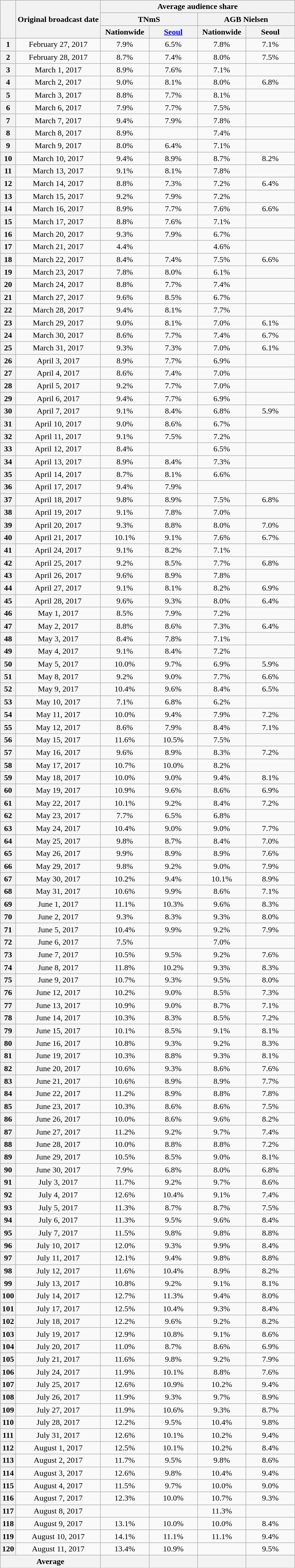<table class="wikitable" style="text-align:center">
<tr>
<th rowspan="3"></th>
<th rowspan="3">Original broadcast date</th>
<th colspan="4">Average audience share</th>
</tr>
<tr>
<th colspan="2">TNmS</th>
<th colspan="2">AGB Nielsen</th>
</tr>
<tr>
<th width=90>Nationwide</th>
<th width=90><a href='#'>Seoul</a></th>
<th width=90>Nationwide</th>
<th width=90>Seoul</th>
</tr>
<tr>
<th>1</th>
<td>February 27, 2017</td>
<td>7.9% </td>
<td>6.5% </td>
<td>7.8% </td>
<td>7.1% </td>
</tr>
<tr>
<th>2</th>
<td>February 28, 2017</td>
<td>8.7% </td>
<td>7.4% </td>
<td>8.0% </td>
<td>7.5% </td>
</tr>
<tr>
<th>3</th>
<td>March 1, 2017</td>
<td>8.9% </td>
<td>7.6% </td>
<td>7.1% </td>
<td></td>
</tr>
<tr>
<th>4</th>
<td>March 2, 2017</td>
<td>9.0% </td>
<td>8.1% </td>
<td>8.0% </td>
<td>6.8% </td>
</tr>
<tr>
<th>5</th>
<td>March 3, 2017</td>
<td>8.8% </td>
<td>7.7% </td>
<td>8.1% </td>
<td></td>
</tr>
<tr>
<th>6</th>
<td>March 6, 2017</td>
<td>7.9% </td>
<td>7.7% </td>
<td>7.5% </td>
<td></td>
</tr>
<tr>
<th>7</th>
<td>March 7, 2017</td>
<td>9.4% </td>
<td>7.9% </td>
<td>7.8% </td>
<td></td>
</tr>
<tr>
<th>8</th>
<td>March 8, 2017</td>
<td>8.9% </td>
<td></td>
<td>7.4% </td>
<td></td>
</tr>
<tr>
<th>9</th>
<td>March 9, 2017</td>
<td>8.0% </td>
<td>6.4% </td>
<td>7.1% </td>
<td></td>
</tr>
<tr>
<th>10</th>
<td>March 10, 2017</td>
<td>9.4% </td>
<td>8.9% </td>
<td>8.7% </td>
<td>8.2% </td>
</tr>
<tr>
<th>11</th>
<td>March 13, 2017</td>
<td>9.1% </td>
<td>8.1% </td>
<td>7.8% </td>
<td></td>
</tr>
<tr>
<th>12</th>
<td>March 14, 2017</td>
<td>8.8% </td>
<td>7.3% </td>
<td>7.2% </td>
<td>6.4% </td>
</tr>
<tr>
<th>13</th>
<td>March 15, 2017</td>
<td>9.2% </td>
<td>7.9% </td>
<td>7.2% </td>
<td></td>
</tr>
<tr>
<th>14</th>
<td>March 16, 2017</td>
<td>8.9% </td>
<td>7.7% </td>
<td>7.6% </td>
<td>6.6% </td>
</tr>
<tr>
<th>15</th>
<td>March 17, 2017</td>
<td>8.8% </td>
<td>7.6% </td>
<td>7.1% </td>
<td></td>
</tr>
<tr>
<th>16</th>
<td>March 20, 2017</td>
<td>9.3% </td>
<td>7.9% </td>
<td>6.7% </td>
<td></td>
</tr>
<tr>
<th>17</th>
<td>March 21, 2017</td>
<td>4.4% </td>
<td></td>
<td>4.6% </td>
<td></td>
</tr>
<tr>
<th>18</th>
<td>March 22, 2017</td>
<td>8.4% </td>
<td>7.4% </td>
<td>7.5% </td>
<td>6.6% </td>
</tr>
<tr>
<th>19</th>
<td>March 23, 2017</td>
<td>7.8% </td>
<td>8.0% </td>
<td>6.1% </td>
<td></td>
</tr>
<tr>
<th>20</th>
<td>March 24, 2017</td>
<td>8.8% </td>
<td>7.7% </td>
<td>7.4% </td>
<td></td>
</tr>
<tr>
<th>21</th>
<td>March 27, 2017</td>
<td>9.6% </td>
<td>8.5% </td>
<td>6.7% </td>
<td></td>
</tr>
<tr>
<th>22</th>
<td>March 28, 2017</td>
<td>9.4% </td>
<td>8.1% </td>
<td>7.7% </td>
<td></td>
</tr>
<tr>
<th>23</th>
<td>March 29, 2017</td>
<td>9.0% </td>
<td>8.1% </td>
<td>7.0% </td>
<td>6.1%</td>
</tr>
<tr>
<th>24</th>
<td>March 30, 2017</td>
<td>8.6% </td>
<td>7.7% </td>
<td>7.4% </td>
<td>6.7% </td>
</tr>
<tr>
<th>25</th>
<td>March 31, 2017</td>
<td>9.3% </td>
<td>7.3% </td>
<td>7.0% </td>
<td>6.1% </td>
</tr>
<tr>
<th>26</th>
<td>April 3, 2017</td>
<td>8.9% </td>
<td>7.7% </td>
<td>6.9% </td>
<td></td>
</tr>
<tr>
<th>27</th>
<td>April 4, 2017</td>
<td>8.6% </td>
<td>7.4% </td>
<td>7.0% </td>
<td></td>
</tr>
<tr>
<th>28</th>
<td>April 5, 2017</td>
<td>9.2% </td>
<td>7.7% </td>
<td>7.0% </td>
<td></td>
</tr>
<tr>
<th>29</th>
<td>April 6, 2017</td>
<td>9.4% </td>
<td>7.7% </td>
<td>6.9% </td>
<td></td>
</tr>
<tr>
<th>30</th>
<td>April 7, 2017</td>
<td>9.1% </td>
<td>8.4% </td>
<td>6.8% </td>
<td>5.9% </td>
</tr>
<tr>
<th>31</th>
<td>April 10, 2017</td>
<td>9.0% </td>
<td>8.6% </td>
<td>6.7% </td>
<td></td>
</tr>
<tr>
<th>32</th>
<td>April 11, 2017</td>
<td>9.1% </td>
<td>7.5% </td>
<td>7.2% </td>
<td></td>
</tr>
<tr>
<th>33</th>
<td>April 12, 2017</td>
<td>8.4% </td>
<td></td>
<td>6.5% </td>
<td></td>
</tr>
<tr>
<th>34</th>
<td>April 13, 2017</td>
<td>8.9% </td>
<td>8.4% </td>
<td>7.3% </td>
<td></td>
</tr>
<tr>
<th>35</th>
<td>April 14, 2017</td>
<td>8.7% </td>
<td>8.1% </td>
<td>6.6% </td>
<td></td>
</tr>
<tr>
<th>36</th>
<td>April 17, 2017</td>
<td>9.4% </td>
<td>7.9% </td>
<td></td>
<td></td>
</tr>
<tr>
<th>37</th>
<td>April 18, 2017</td>
<td>9.8% </td>
<td>8.9% </td>
<td>7.5% </td>
<td>6.8% </td>
</tr>
<tr>
<th>38</th>
<td>April 19, 2017</td>
<td>9.1% </td>
<td>7.8% </td>
<td>7.0% </td>
<td></td>
</tr>
<tr>
<th>39</th>
<td>April 20, 2017</td>
<td>9.3% </td>
<td>8.8% </td>
<td>8.0% </td>
<td>7.0% </td>
</tr>
<tr>
<th>40</th>
<td>April 21, 2017</td>
<td>10.1% </td>
<td>9.1% </td>
<td>7.6% </td>
<td>6.7% </td>
</tr>
<tr>
<th>41</th>
<td>April 24, 2017</td>
<td>9.1% </td>
<td>8.2% </td>
<td>7.1% </td>
<td></td>
</tr>
<tr>
<th>42</th>
<td>April 25, 2017</td>
<td>9.2% </td>
<td>8.5% </td>
<td>7.7% </td>
<td>6.8% </td>
</tr>
<tr>
<th>43</th>
<td>April 26, 2017</td>
<td>9.6% </td>
<td>8.9% </td>
<td>7.8% </td>
<td></td>
</tr>
<tr>
<th>44</th>
<td>April 27, 2017</td>
<td>9.1% </td>
<td>8.1% </td>
<td>8.2% </td>
<td>6.9% </td>
</tr>
<tr>
<th>45</th>
<td>April 28, 2017</td>
<td>9.6% </td>
<td>9.3% </td>
<td>8.0% </td>
<td>6.4% </td>
</tr>
<tr>
<th>46</th>
<td>May 1, 2017</td>
<td>8.5% </td>
<td>7.9% </td>
<td>7.2% </td>
<td></td>
</tr>
<tr>
<th>47</th>
<td>May 2, 2017</td>
<td>8.8% </td>
<td>8.6% </td>
<td>7.3% </td>
<td>6.4% </td>
</tr>
<tr>
<th>48</th>
<td>May 3, 2017</td>
<td>8.4% </td>
<td>7.8% </td>
<td>7.1% </td>
<td></td>
</tr>
<tr>
<th>49</th>
<td>May 4, 2017</td>
<td>9.1% </td>
<td>8.4% </td>
<td>7.2% </td>
<td></td>
</tr>
<tr>
<th>50</th>
<td>May 5, 2017</td>
<td>10.0% </td>
<td>9.7% </td>
<td>6.9% </td>
<td>5.9% </td>
</tr>
<tr>
<th>51</th>
<td>May 8, 2017</td>
<td>9.2% </td>
<td>9.0% </td>
<td>7.7% </td>
<td>6.6% </td>
</tr>
<tr>
<th>52</th>
<td>May 9, 2017</td>
<td>10.4% </td>
<td>9.6% </td>
<td>8.4% </td>
<td>6.5% </td>
</tr>
<tr>
<th>53</th>
<td>May 10, 2017</td>
<td>7.1% </td>
<td>6.8% </td>
<td>6.2% </td>
<td></td>
</tr>
<tr>
<th>54</th>
<td>May 11, 2017</td>
<td>10.0% </td>
<td>9.4% </td>
<td>7.9% </td>
<td>7.2% </td>
</tr>
<tr>
<th>55</th>
<td>May 12, 2017</td>
<td>8.6% </td>
<td>7.9% </td>
<td>8.4% </td>
<td>7.1% </td>
</tr>
<tr>
<th>56</th>
<td>May 15, 2017</td>
<td>11.6% </td>
<td>10.5% </td>
<td>7.5% </td>
<td></td>
</tr>
<tr>
<th>57</th>
<td>May 16, 2017</td>
<td>9.6% </td>
<td>8.9% </td>
<td>8.3% </td>
<td>7.2% </td>
</tr>
<tr>
<th>58</th>
<td>May 17, 2017</td>
<td>10.7% </td>
<td>10.0% </td>
<td>8.2% </td>
<td></td>
</tr>
<tr>
<th>59</th>
<td>May 18, 2017</td>
<td>10.0% </td>
<td>9.0% </td>
<td>9.4% </td>
<td>8.1% </td>
</tr>
<tr>
<th>60</th>
<td>May 19, 2017</td>
<td>10.9% </td>
<td>9.6% </td>
<td>8.6% </td>
<td>6.9% </td>
</tr>
<tr>
<th>61</th>
<td>May 22, 2017</td>
<td>10.1% </td>
<td>9.2% </td>
<td>8.4% </td>
<td>7.2% </td>
</tr>
<tr>
<th>62</th>
<td>May 23, 2017</td>
<td>7.7% </td>
<td>6.5% </td>
<td>6.8% </td>
<td></td>
</tr>
<tr>
<th>63</th>
<td>May 24, 2017</td>
<td>10.4% </td>
<td>9.0% </td>
<td>9.0% </td>
<td>7.7% </td>
</tr>
<tr>
<th>64</th>
<td>May 25, 2017</td>
<td>9.8% </td>
<td>8.7% </td>
<td>8.4% </td>
<td>7.0% </td>
</tr>
<tr>
<th>65</th>
<td>May 26, 2017</td>
<td>9.9% </td>
<td>8.9% </td>
<td>8.9% </td>
<td>7.6% </td>
</tr>
<tr>
<th>66</th>
<td>May 29, 2017</td>
<td>9.8% </td>
<td>9.2% </td>
<td>9.0% </td>
<td>7.9% </td>
</tr>
<tr>
<th>67</th>
<td>May 30, 2017</td>
<td>10.2% </td>
<td>9.4% </td>
<td>10.1% </td>
<td>8.9% </td>
</tr>
<tr>
<th>68</th>
<td>May 31, 2017</td>
<td>10.6% </td>
<td>9.9% </td>
<td>8.6% </td>
<td>7.1% </td>
</tr>
<tr>
<th>69</th>
<td>June 1, 2017</td>
<td>11.1% </td>
<td>10.3% </td>
<td>9.6% </td>
<td>8.3% </td>
</tr>
<tr>
<th>70</th>
<td>June 2, 2017</td>
<td>9.3% </td>
<td>8.3% </td>
<td>9.3% </td>
<td>8.0% </td>
</tr>
<tr>
<th>71</th>
<td>June 5, 2017</td>
<td>10.4% </td>
<td>9.9% </td>
<td>9.2% </td>
<td>7.9% </td>
</tr>
<tr>
<th>72</th>
<td>June 6, 2017</td>
<td>7.5% </td>
<td></td>
<td>7.0% </td>
<td></td>
</tr>
<tr>
<th>73</th>
<td>June 7, 2017</td>
<td>10.5% </td>
<td>9.5% </td>
<td>9.2% </td>
<td>7.6% </td>
</tr>
<tr>
<th>74</th>
<td>June 8, 2017</td>
<td>11.8% </td>
<td>10.2% </td>
<td>9.3% </td>
<td>8.3% </td>
</tr>
<tr>
<th>75</th>
<td>June 9, 2017</td>
<td>10.7% </td>
<td>9.3% </td>
<td>9.5% </td>
<td>8.0% </td>
</tr>
<tr>
<th>76</th>
<td>June 12, 2017</td>
<td>10.2% </td>
<td>9.0% </td>
<td>8.5% </td>
<td>7.3% </td>
</tr>
<tr>
<th>77</th>
<td>June 13, 2017</td>
<td>10.9% </td>
<td>9.0% </td>
<td>8.7% </td>
<td>7.1% </td>
</tr>
<tr>
<th>78</th>
<td>June 14, 2017</td>
<td>10.3% </td>
<td>8.3% </td>
<td>8.5% </td>
<td>7.2% </td>
</tr>
<tr>
<th>79</th>
<td>June 15, 2017</td>
<td>10.1% </td>
<td>8.5% </td>
<td>9.1% </td>
<td>8.1% </td>
</tr>
<tr>
<th>80</th>
<td>June 16, 2017</td>
<td>10.8% </td>
<td>9.3% </td>
<td>9.2% </td>
<td>8.3% </td>
</tr>
<tr>
<th>81</th>
<td>June 19, 2017</td>
<td>10.3% </td>
<td>8.8% </td>
<td>9.3% </td>
<td>8.1% </td>
</tr>
<tr>
<th>82</th>
<td>June 20, 2017</td>
<td>10.6% </td>
<td>9.3% </td>
<td>8.6% </td>
<td>7.6% </td>
</tr>
<tr>
<th>83</th>
<td>June 21, 2017</td>
<td>10.6% </td>
<td>8.9% </td>
<td>8.9% </td>
<td>7.7% </td>
</tr>
<tr>
<th>84</th>
<td>June 22, 2017</td>
<td>11.2% </td>
<td>8.9% </td>
<td>8.8% </td>
<td>7.8% </td>
</tr>
<tr>
<th>85</th>
<td>June 23, 2017</td>
<td>10.3% </td>
<td>8.6% </td>
<td>8.6% </td>
<td>7.5% </td>
</tr>
<tr>
<th>86</th>
<td>June 26, 2017</td>
<td>10.0% </td>
<td>8.6% </td>
<td>9.6% </td>
<td>8.2% </td>
</tr>
<tr>
<th>87</th>
<td>June 27, 2017</td>
<td>11.2% </td>
<td>9.2% </td>
<td>9.7% </td>
<td>7.4% </td>
</tr>
<tr>
<th>88</th>
<td>June 28, 2017</td>
<td>10.0% </td>
<td>8.8% </td>
<td>8.8% </td>
<td>7.2% </td>
</tr>
<tr>
<th>89</th>
<td>June 29, 2017</td>
<td>10.5% </td>
<td>8.5% </td>
<td>9.0% </td>
<td>8.1% </td>
</tr>
<tr>
<th>90</th>
<td>June 30, 2017</td>
<td>7.9% </td>
<td>6.8% </td>
<td>8.0% </td>
<td>6.8% </td>
</tr>
<tr>
<th>91</th>
<td>July 3, 2017</td>
<td>11.7% </td>
<td>9.2% </td>
<td>9.7% </td>
<td>8.6% </td>
</tr>
<tr>
<th>92</th>
<td>July 4, 2017</td>
<td>12.6% </td>
<td>10.4% </td>
<td>9.1% </td>
<td>7.4% </td>
</tr>
<tr>
<th>93</th>
<td>July 5, 2017</td>
<td>11.3% </td>
<td>8.7% </td>
<td>8.7% </td>
<td>7.5% </td>
</tr>
<tr>
<th>94</th>
<td>July 6, 2017</td>
<td>11.3% </td>
<td>9.5% </td>
<td>9.6% </td>
<td>8.4% </td>
</tr>
<tr>
<th>95</th>
<td>July 7, 2017</td>
<td>11.5% </td>
<td>9.8% </td>
<td>9.8% </td>
<td>8.8% </td>
</tr>
<tr>
<th>96</th>
<td>July 10, 2017</td>
<td>12.0% </td>
<td>9.3% </td>
<td>9.9% </td>
<td>8.4% </td>
</tr>
<tr>
<th>97</th>
<td>July 11, 2017</td>
<td>12.1% </td>
<td>9.4% </td>
<td>9.8% </td>
<td>8.8% </td>
</tr>
<tr>
<th>98</th>
<td>July 12, 2017</td>
<td>11.6% </td>
<td>10.4% </td>
<td>8.9% </td>
<td>8.2% </td>
</tr>
<tr>
<th>99</th>
<td>July 13, 2017</td>
<td>10.8% </td>
<td>9.2% </td>
<td>9.1% </td>
<td>8.1% </td>
</tr>
<tr>
<th>100</th>
<td>July 14, 2017</td>
<td>12.7% </td>
<td>11.3% </td>
<td>9.4% </td>
<td>8.0% </td>
</tr>
<tr>
<th>101</th>
<td>July 17, 2017</td>
<td>12.5% </td>
<td>10.4% </td>
<td>9.3% </td>
<td>8.4% </td>
</tr>
<tr>
<th>102</th>
<td>July 18, 2017</td>
<td>12.2% </td>
<td>9.6% </td>
<td>9.2% </td>
<td>8.2% </td>
</tr>
<tr>
<th>103</th>
<td>July 19, 2017</td>
<td>12.9% </td>
<td>10.8% </td>
<td>9.1% </td>
<td>8.6% </td>
</tr>
<tr>
<th>104</th>
<td>July 20, 2017</td>
<td>11.0% </td>
<td>8.7% </td>
<td>8.6% </td>
<td>6.9% </td>
</tr>
<tr>
<th>105</th>
<td>July 21, 2017</td>
<td>11.6% </td>
<td>9.8% </td>
<td>9.2% </td>
<td>7.9% </td>
</tr>
<tr>
<th>106</th>
<td>July 24, 2017</td>
<td>11.9% </td>
<td>10.1% </td>
<td>8.8% </td>
<td>7.6% </td>
</tr>
<tr>
<th>107</th>
<td>July 25, 2017</td>
<td>12.6% </td>
<td>10.9% </td>
<td>10.2% </td>
<td>9.4% </td>
</tr>
<tr>
<th>108</th>
<td>July 26, 2017</td>
<td>11.9% </td>
<td>9.3% </td>
<td>9.7% </td>
<td>8.9% </td>
</tr>
<tr>
<th>109</th>
<td>July 27, 2017</td>
<td>11.9% </td>
<td>10.6% </td>
<td>9.3% </td>
<td>8.7% </td>
</tr>
<tr>
<th>110</th>
<td>July 28, 2017</td>
<td>12.2% </td>
<td>9.5% </td>
<td>10.4% </td>
<td>9.8% </td>
</tr>
<tr>
<th>111</th>
<td>July 31, 2017</td>
<td>12.6% </td>
<td>10.1% </td>
<td>10.2% </td>
<td>9.4% </td>
</tr>
<tr>
<th>112</th>
<td>August 1, 2017</td>
<td>12.5% </td>
<td>10.1% </td>
<td>10.2% </td>
<td>8.4% </td>
</tr>
<tr>
<th>113</th>
<td>August 2, 2017</td>
<td>11.7% </td>
<td>9.5% </td>
<td>9.8% </td>
<td>8.6% </td>
</tr>
<tr>
<th>114</th>
<td>August 3, 2017</td>
<td>12.6% </td>
<td>9.8% </td>
<td>10.4% </td>
<td>9.4% </td>
</tr>
<tr>
<th>115</th>
<td>August 4, 2017</td>
<td>11.5% </td>
<td>9.7% </td>
<td>10.0% </td>
<td>9.0% </td>
</tr>
<tr>
<th>116</th>
<td>August 7, 2017</td>
<td>12.3% </td>
<td>10.0% </td>
<td>10.7% </td>
<td>9.3% </td>
</tr>
<tr>
<th>117</th>
<td>August 8, 2017</td>
<td> </td>
<td> </td>
<td>11.3% </td>
<td> </td>
</tr>
<tr>
<th>118</th>
<td>August 9, 2017</td>
<td>13.1% </td>
<td>10.0% </td>
<td>10.0% </td>
<td>8.4% </td>
</tr>
<tr>
<th>119</th>
<td>August 10, 2017</td>
<td>14.1% </td>
<td>11.1% </td>
<td>11.1% </td>
<td>9.4% </td>
</tr>
<tr>
<th>120</th>
<td>August 11, 2017</td>
<td>13.4% </td>
<td>10.9% </td>
<td> </td>
<td>9.5% </td>
</tr>
<tr>
<th colspan="2">Average</th>
<th></th>
<th></th>
<th></th>
<th></th>
</tr>
</table>
